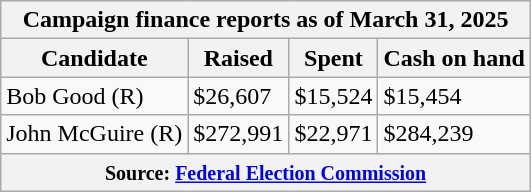<table class="wikitable sortable">
<tr>
<th colspan=4>Campaign finance reports as of March 31, 2025</th>
</tr>
<tr style="text-align:center;">
<th>Candidate</th>
<th>Raised</th>
<th>Spent</th>
<th>Cash on hand</th>
</tr>
<tr>
<td>Bob Good (R)</td>
<td>$26,607</td>
<td>$15,524</td>
<td>$15,454</td>
</tr>
<tr>
<td>John McGuire (R)</td>
<td>$272,991</td>
<td>$22,971</td>
<td>$284,239</td>
</tr>
<tr>
<th colspan="4"><small>Source: <a href='#'>Federal Election Commission</a></small></th>
</tr>
</table>
